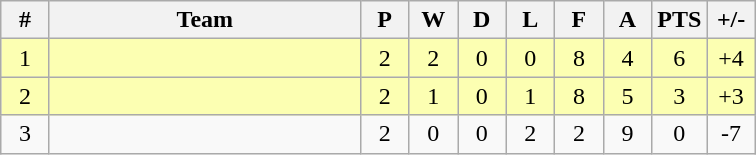<table class="wikitable" border="1">
<tr>
<th width="25">#</th>
<th width="200">Team</th>
<th width="25">P</th>
<th width="25">W</th>
<th width="25">D</th>
<th width="25">L</th>
<th width="25">F</th>
<th width="25">A</th>
<th width="25">PTS</th>
<th width="25">+/-</th>
</tr>
<tr bgcolor="FCFFB2">
<td align="center">1</td>
<td></td>
<td align="center">2</td>
<td align="center">2</td>
<td align="center">0</td>
<td align="center">0</td>
<td align="center">8</td>
<td align="center">4</td>
<td align="center">6</td>
<td align="center">+4</td>
</tr>
<tr bgcolor="FCFFB2">
<td align="center">2</td>
<td></td>
<td align="center">2</td>
<td align="center">1</td>
<td align="center">0</td>
<td align="center">1</td>
<td align="center">8</td>
<td align="center">5</td>
<td align="center">3</td>
<td align="center">+3</td>
</tr>
<tr>
<td align="center">3</td>
<td></td>
<td align="center">2</td>
<td align="center">0</td>
<td align="center">0</td>
<td align="center">2</td>
<td align="center">2</td>
<td align="center">9</td>
<td align="center">0</td>
<td align="center">-7</td>
</tr>
</table>
